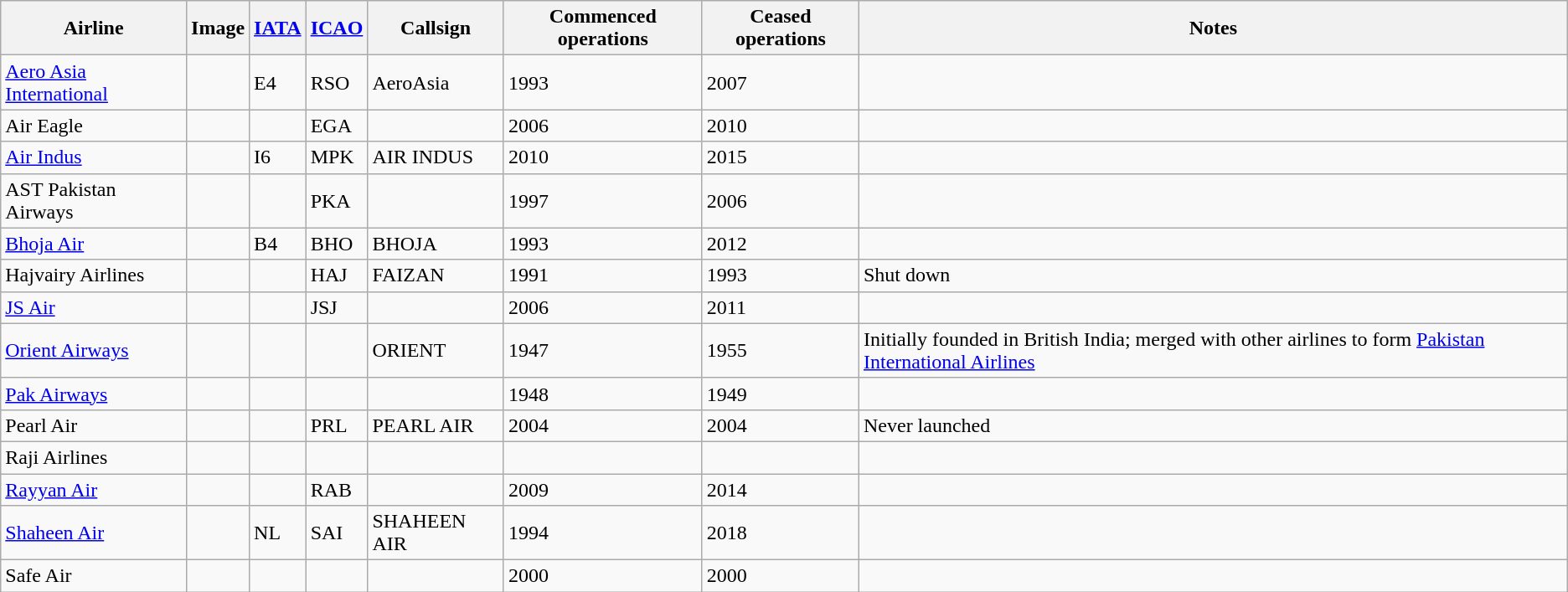<table class="wikitable sortable">
<tr valign="middle">
<th>Airline</th>
<th>Image</th>
<th><a href='#'>IATA</a></th>
<th><a href='#'>ICAO</a></th>
<th>Callsign</th>
<th>Commenced operations</th>
<th>Ceased operations</th>
<th>Notes</th>
</tr>
<tr>
<td><a href='#'>Aero Asia International </a></td>
<td></td>
<td>E4</td>
<td>RSO</td>
<td>AeroAsia</td>
<td>1993</td>
<td>2007</td>
<td></td>
</tr>
<tr>
<td>Air Eagle</td>
<td></td>
<td></td>
<td>EGA</td>
<td></td>
<td>2006</td>
<td>2010</td>
<td></td>
</tr>
<tr>
<td><a href='#'>Air Indus</a></td>
<td></td>
<td>I6</td>
<td>MPK</td>
<td>AIR INDUS</td>
<td>2010</td>
<td>2015</td>
<td></td>
</tr>
<tr>
<td>AST Pakistan Airways</td>
<td></td>
<td></td>
<td>PKA</td>
<td></td>
<td>1997</td>
<td>2006</td>
<td></td>
</tr>
<tr>
<td><a href='#'>Bhoja Air</a></td>
<td></td>
<td>B4</td>
<td>BHO</td>
<td>BHOJA</td>
<td>1993</td>
<td>2012</td>
<td></td>
</tr>
<tr>
<td>Hajvairy Airlines</td>
<td></td>
<td></td>
<td>HAJ</td>
<td>FAIZAN</td>
<td>1991</td>
<td>1993</td>
<td>Shut down</td>
</tr>
<tr>
<td><a href='#'>JS Air</a></td>
<td></td>
<td></td>
<td>JSJ</td>
<td></td>
<td>2006</td>
<td>2011</td>
<td></td>
</tr>
<tr>
<td><a href='#'>Orient Airways</a></td>
<td></td>
<td></td>
<td></td>
<td>ORIENT</td>
<td>1947</td>
<td>1955</td>
<td>Initially founded in British India; merged with other airlines to form <a href='#'>Pakistan International Airlines</a></td>
</tr>
<tr>
<td><a href='#'>Pak Airways</a></td>
<td></td>
<td></td>
<td></td>
<td></td>
<td>1948</td>
<td>1949</td>
<td></td>
</tr>
<tr>
<td>Pearl Air</td>
<td></td>
<td></td>
<td>PRL</td>
<td>PEARL AIR</td>
<td>2004</td>
<td>2004</td>
<td>Never launched</td>
</tr>
<tr>
<td>Raji Airlines</td>
<td></td>
<td></td>
<td></td>
<td></td>
<td></td>
<td></td>
<td></td>
</tr>
<tr>
<td><a href='#'>Rayyan Air </a></td>
<td></td>
<td></td>
<td>RAB</td>
<td></td>
<td>2009</td>
<td>2014</td>
<td></td>
</tr>
<tr>
<td><a href='#'>Shaheen Air</a></td>
<td></td>
<td>NL</td>
<td>SAI</td>
<td>SHAHEEN AIR</td>
<td>1994</td>
<td>2018</td>
<td></td>
</tr>
<tr>
<td>Safe Air</td>
<td></td>
<td></td>
<td></td>
<td></td>
<td>2000</td>
<td>2000</td>
<td></td>
</tr>
</table>
